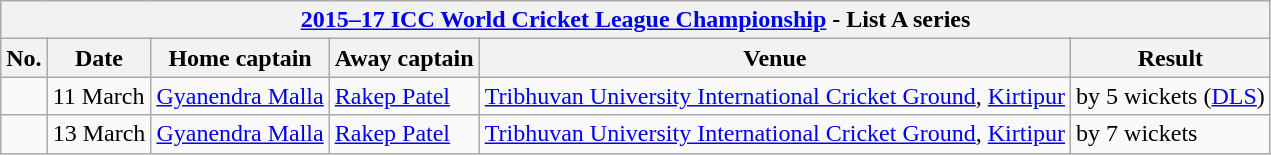<table class="wikitable">
<tr>
<th colspan="6"><a href='#'>2015–17 ICC World Cricket League Championship</a> - List A series</th>
</tr>
<tr>
<th>No.</th>
<th>Date</th>
<th>Home captain</th>
<th>Away captain</th>
<th>Venue</th>
<th>Result</th>
</tr>
<tr>
<td></td>
<td>11 March</td>
<td><a href='#'>Gyanendra Malla</a></td>
<td><a href='#'>Rakep Patel</a></td>
<td><a href='#'>Tribhuvan University International Cricket Ground</a>, <a href='#'>Kirtipur</a></td>
<td> by 5 wickets (<a href='#'>DLS</a>)</td>
</tr>
<tr>
<td></td>
<td>13 March</td>
<td><a href='#'>Gyanendra Malla</a></td>
<td><a href='#'>Rakep Patel</a></td>
<td><a href='#'>Tribhuvan University International Cricket Ground</a>, <a href='#'>Kirtipur</a></td>
<td> by 7 wickets</td>
</tr>
</table>
